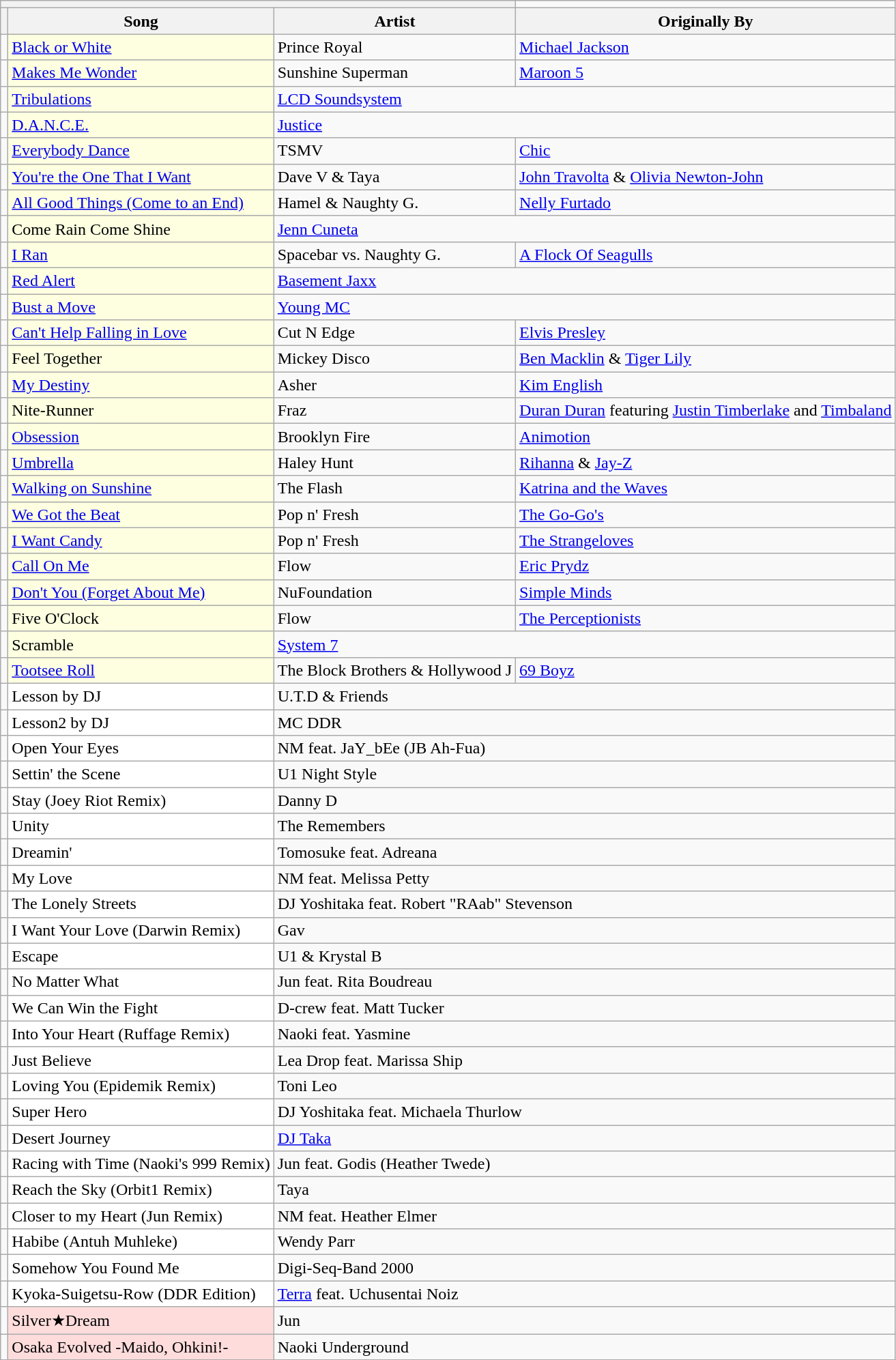<table class="wikitable collapsible collapsed">
<tr>
<th colspan="3"></th>
</tr>
<tr>
<th></th>
<th>Song</th>
<th>Artist</th>
<th>Originally By</th>
</tr>
<tr>
<td></td>
<td style="background:#FDFFE0;"><a href='#'>Black or White</a></td>
<td>Prince Royal</td>
<td><a href='#'>Michael Jackson</a></td>
</tr>
<tr>
<td></td>
<td style="background:#FDFFE0;"><a href='#'>Makes Me Wonder</a></td>
<td>Sunshine Superman</td>
<td><a href='#'>Maroon 5</a></td>
</tr>
<tr>
<td></td>
<td style="background:#FDFFE0;"><a href='#'>Tribulations</a></td>
<td colspan="2"><a href='#'>LCD Soundsystem</a></td>
</tr>
<tr>
<td></td>
<td style="background:#FDFFE0;"><a href='#'>D.A.N.C.E.</a></td>
<td colspan="2"><a href='#'>Justice</a></td>
</tr>
<tr>
<td></td>
<td style="background:#FDFFE0;"><a href='#'>Everybody Dance</a></td>
<td>TSMV</td>
<td><a href='#'>Chic</a></td>
</tr>
<tr>
<td></td>
<td style="background:#FDFFE0;"><a href='#'>You're the One That I Want</a></td>
<td>Dave V & Taya</td>
<td><a href='#'>John Travolta</a> & <a href='#'>Olivia Newton-John</a></td>
</tr>
<tr>
<td></td>
<td style="background:#FDFFE0;"><a href='#'>All Good Things (Come to an End)</a></td>
<td>Hamel & Naughty G.</td>
<td><a href='#'>Nelly Furtado</a></td>
</tr>
<tr>
<td></td>
<td style="background:#FDFFE0;">Come Rain Come Shine</td>
<td colspan="2"><a href='#'>Jenn Cuneta</a></td>
</tr>
<tr>
<td></td>
<td style="background:#FDFFE0;"><a href='#'>I Ran</a></td>
<td>Spacebar vs. Naughty G.</td>
<td><a href='#'>A Flock Of Seagulls</a></td>
</tr>
<tr>
<td></td>
<td style="background:#FDFFE0;"><a href='#'>Red Alert</a></td>
<td colspan="2"><a href='#'>Basement Jaxx</a></td>
</tr>
<tr>
<td></td>
<td style="background:#FDFFE0;"><a href='#'>Bust a Move</a></td>
<td colspan="2"><a href='#'>Young MC</a></td>
</tr>
<tr>
<td></td>
<td style="background:#FDFFE0;"><a href='#'>Can't Help Falling in Love</a></td>
<td>Cut N Edge</td>
<td><a href='#'>Elvis Presley</a></td>
</tr>
<tr>
<td></td>
<td style="background:#FDFFE0;">Feel Together</td>
<td>Mickey Disco</td>
<td><a href='#'>Ben Macklin</a> & <a href='#'>Tiger Lily</a></td>
</tr>
<tr>
<td></td>
<td style="background:#FDFFE0;"><a href='#'>My Destiny</a></td>
<td>Asher</td>
<td><a href='#'>Kim English</a></td>
</tr>
<tr>
<td></td>
<td style="background:#FDFFE0;">Nite-Runner</td>
<td>Fraz</td>
<td><a href='#'>Duran Duran</a> featuring <a href='#'>Justin Timberlake</a> and <a href='#'>Timbaland</a></td>
</tr>
<tr>
<td></td>
<td style="background:#FDFFE0;"><a href='#'>Obsession</a></td>
<td>Brooklyn Fire</td>
<td><a href='#'>Animotion</a></td>
</tr>
<tr>
<td></td>
<td style="background:#FDFFE0;"><a href='#'>Umbrella</a></td>
<td>Haley Hunt</td>
<td><a href='#'>Rihanna</a> & <a href='#'>Jay-Z</a></td>
</tr>
<tr>
<td></td>
<td style="background:#FDFFE0;"><a href='#'>Walking on Sunshine</a></td>
<td>The Flash</td>
<td><a href='#'>Katrina and the Waves</a></td>
</tr>
<tr>
<td></td>
<td style="background:#FDFFE0;"><a href='#'>We Got the Beat</a></td>
<td>Pop n' Fresh</td>
<td><a href='#'>The Go-Go's</a></td>
</tr>
<tr>
<td></td>
<td style="background:#FDFFE0;"><a href='#'>I Want Candy</a></td>
<td>Pop n' Fresh</td>
<td><a href='#'>The Strangeloves</a></td>
</tr>
<tr>
<td></td>
<td style="background:#FDFFE0;"><a href='#'>Call On Me</a></td>
<td>Flow</td>
<td><a href='#'>Eric Prydz</a></td>
</tr>
<tr>
<td></td>
<td style="background:#FDFFE0;"><a href='#'>Don't You (Forget About Me)</a></td>
<td>NuFoundation</td>
<td><a href='#'>Simple Minds</a></td>
</tr>
<tr>
<td></td>
<td style="background:#FDFFE0;">Five O'Clock</td>
<td>Flow</td>
<td><a href='#'>The Perceptionists</a></td>
</tr>
<tr>
<td></td>
<td style="background:#FDFFE0;">Scramble</td>
<td colspan="2"><a href='#'>System 7</a></td>
</tr>
<tr>
<td></td>
<td style="background:#FDFFE0;"><a href='#'>Tootsee Roll</a></td>
<td>The Block Brothers & Hollywood J</td>
<td><a href='#'>69 Boyz</a></td>
</tr>
<tr>
<td></td>
<td style="background:#FFFFFF;">Lesson by DJ</td>
<td colspan="2">U.T.D & Friends</td>
</tr>
<tr>
<td></td>
<td style="background:#FFFFFF;">Lesson2 by DJ</td>
<td colspan="2">MC DDR</td>
</tr>
<tr>
<td></td>
<td style="background:#FFFFFF;">Open Your Eyes</td>
<td colspan="2">NM feat. JaY_bEe (JB Ah-Fua)</td>
</tr>
<tr>
<td></td>
<td style="background:#FFFFFF;">Settin' the Scene</td>
<td colspan="2">U1 Night Style</td>
</tr>
<tr>
<td></td>
<td style="background:#FFFFFF;">Stay (Joey Riot Remix)</td>
<td colspan="2">Danny D</td>
</tr>
<tr>
<td></td>
<td style="background:#FFFFFF;">Unity</td>
<td colspan="2">The Remembers</td>
</tr>
<tr>
<td></td>
<td style="background:#FFFFFF;">Dreamin'</td>
<td colspan="2">Tomosuke feat. Adreana</td>
</tr>
<tr>
<td></td>
<td style="background:#FFFFFF;">My Love</td>
<td colspan="2">NM feat. Melissa Petty</td>
</tr>
<tr>
<td></td>
<td style="background:#FFFFFF;">The Lonely Streets</td>
<td colspan="2">DJ Yoshitaka feat. Robert "RAab" Stevenson</td>
</tr>
<tr>
<td></td>
<td style="background:#FFFFFF;">I Want Your Love (Darwin Remix)</td>
<td colspan="2">Gav</td>
</tr>
<tr>
<td></td>
<td style="background:#FFFFFF;">Escape</td>
<td colspan="2">U1 & Krystal B</td>
</tr>
<tr>
<td></td>
<td style="background:#FFFFFF;">No Matter What</td>
<td colspan="2">Jun feat. Rita Boudreau</td>
</tr>
<tr>
<td></td>
<td style="background:#FFFFFF;">We Can Win the Fight</td>
<td colspan="2">D-crew feat. Matt Tucker</td>
</tr>
<tr>
<td></td>
<td style="background:#FFFFFF;">Into Your Heart (Ruffage Remix)</td>
<td colspan="2">Naoki feat. Yasmine</td>
</tr>
<tr>
<td></td>
<td style="background:#FFFFFF;">Just Believe</td>
<td colspan="2">Lea Drop feat. Marissa Ship</td>
</tr>
<tr>
<td></td>
<td style="background:#FFFFFF;">Loving You (Epidemik Remix)</td>
<td colspan="2">Toni Leo</td>
</tr>
<tr>
<td></td>
<td style="background:#FFFFFF;">Super Hero</td>
<td colspan="2">DJ Yoshitaka feat. Michaela Thurlow</td>
</tr>
<tr>
<td></td>
<td style="background:#FFFFFF;">Desert Journey</td>
<td colspan="2"><a href='#'>DJ Taka</a></td>
</tr>
<tr>
<td></td>
<td style="background:#FFFFFF;">Racing with Time (Naoki's 999 Remix)</td>
<td colspan="2">Jun feat. Godis (Heather Twede)</td>
</tr>
<tr>
<td></td>
<td style="background:#FFFFFF;">Reach the Sky (Orbit1 Remix)</td>
<td colspan="2">Taya</td>
</tr>
<tr>
<td></td>
<td style="background:#FFFFFF;">Closer to my Heart (Jun Remix)</td>
<td colspan="2">NM feat. Heather Elmer</td>
</tr>
<tr>
<td></td>
<td style="background:#FFFFFF;">Habibe (Antuh Muhleke)</td>
<td colspan="2">Wendy Parr</td>
</tr>
<tr>
<td></td>
<td style="background:#FFFFFF;">Somehow You Found Me</td>
<td colspan="2">Digi-Seq-Band 2000</td>
</tr>
<tr>
<td></td>
<td style="background:#FFFFFF;">Kyoka-Suigetsu-Row (DDR Edition)</td>
<td colspan="2"><a href='#'>Terra</a> feat. Uchusentai Noiz</td>
</tr>
<tr>
<td></td>
<td style="background:#FFDCDC;">Silver★Dream</td>
<td colspan="2">Jun</td>
</tr>
<tr>
<td></td>
<td style="background:#FFDCDC;">Osaka Evolved -Maido, Ohkini!-</td>
<td colspan="2">Naoki Underground</td>
</tr>
</table>
